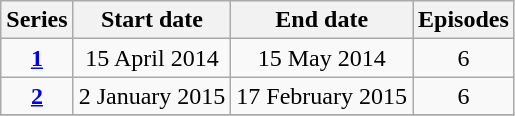<table class="wikitable" style="text-align:center;">
<tr>
<th>Series</th>
<th>Start date</th>
<th>End date</th>
<th>Episodes</th>
</tr>
<tr>
<td><strong><a href='#'>1</a></strong></td>
<td>15 April 2014</td>
<td>15 May 2014</td>
<td>6</td>
</tr>
<tr>
<td><strong><a href='#'>2</a></strong></td>
<td>2 January 2015</td>
<td>17 February 2015</td>
<td>6</td>
</tr>
<tr>
</tr>
</table>
